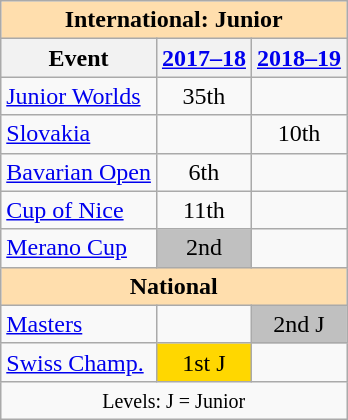<table class="wikitable" style="text-align:center">
<tr>
<th style="background-color: #ffdead; " colspan=4 align=center>International: Junior</th>
</tr>
<tr>
<th>Event</th>
<th><a href='#'>2017–18</a></th>
<th><a href='#'>2018–19</a></th>
</tr>
<tr>
<td align=left><a href='#'>Junior Worlds</a></td>
<td>35th</td>
<td></td>
</tr>
<tr>
<td align=left> <a href='#'>Slovakia</a></td>
<td></td>
<td>10th</td>
</tr>
<tr>
<td align=left><a href='#'>Bavarian Open</a></td>
<td>6th</td>
<td></td>
</tr>
<tr>
<td align=left><a href='#'>Cup of Nice</a></td>
<td>11th</td>
<td></td>
</tr>
<tr>
<td align=left><a href='#'>Merano Cup</a></td>
<td bgcolor=silver>2nd</td>
<td></td>
</tr>
<tr>
<th style="background-color: #ffdead; " colspan=4 align=center>National</th>
</tr>
<tr>
<td align=left><a href='#'>Masters</a></td>
<td></td>
<td bgcolor=silver>2nd J</td>
</tr>
<tr>
<td align=left><a href='#'>Swiss Champ.</a></td>
<td bgcolor=gold>1st J</td>
<td></td>
</tr>
<tr>
<td colspan=4 align=center><small> Levels: J = Junior </small></td>
</tr>
</table>
